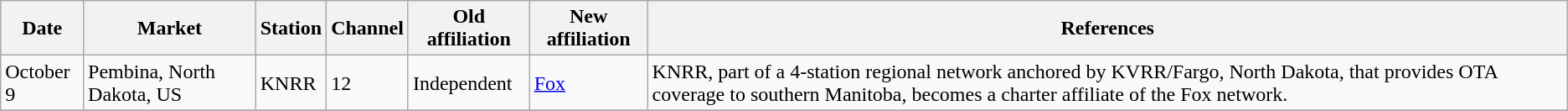<table class="wikitable">
<tr>
<th>Date</th>
<th>Market</th>
<th>Station</th>
<th>Channel</th>
<th>Old affiliation</th>
<th>New affiliation</th>
<th>References</th>
</tr>
<tr>
<td>October 9</td>
<td>Pembina, North Dakota, US</td>
<td>KNRR</td>
<td>12</td>
<td>Independent</td>
<td><a href='#'>Fox</a></td>
<td>KNRR, part of a 4-station regional network anchored by KVRR/Fargo, North Dakota, that provides OTA coverage to southern Manitoba, becomes a charter affiliate of the Fox network.</td>
</tr>
<tr>
</tr>
</table>
